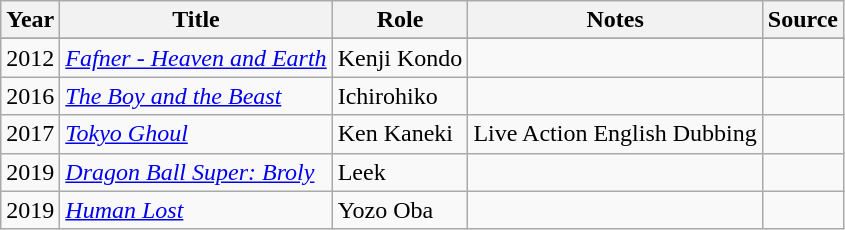<table class="wikitable sortable plainrowheaders">
<tr>
<th>Year</th>
<th>Title</th>
<th>Role</th>
<th class="unsortable">Notes</th>
<th class="unsortable">Source</th>
</tr>
<tr>
</tr>
<tr>
<td>2012</td>
<td><em><a href='#'>Fafner - Heaven and Earth</a></em></td>
<td>Kenji Kondo</td>
<td></td>
<td></td>
</tr>
<tr>
<td>2016</td>
<td><em><a href='#'>The Boy and the Beast</a></em></td>
<td>Ichirohiko</td>
<td></td>
<td></td>
</tr>
<tr>
<td>2017</td>
<td><em><a href='#'>Tokyo Ghoul</a></em></td>
<td>Ken Kaneki</td>
<td>Live Action English Dubbing</td>
<td></td>
</tr>
<tr>
<td>2019</td>
<td><em><a href='#'>Dragon Ball Super: Broly</a></em></td>
<td>Leek</td>
<td></td>
<td></td>
</tr>
<tr>
<td>2019</td>
<td><em><a href='#'>Human Lost</a></em></td>
<td>Yozo Oba</td>
<td></td>
<td></td>
</tr>
</table>
